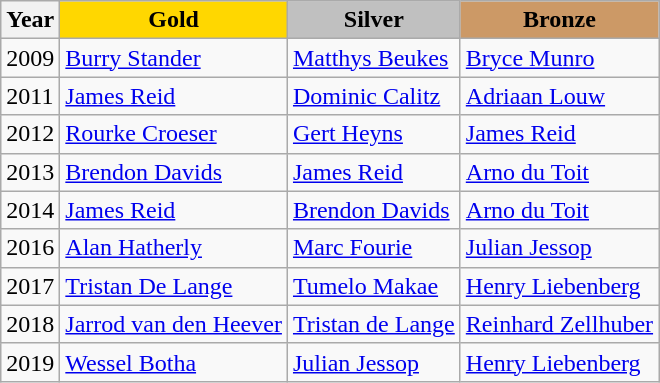<table class="wikitable">
<tr>
<th align="center">Year</th>
<td align="center"  bgcolor="gold"><strong>Gold</strong></td>
<td align="center"  bgcolor="silver"><strong>Silver</strong></td>
<td align="center"  bgcolor="#CC9966"><strong>Bronze</strong></td>
</tr>
<tr>
<td>2009</td>
<td> <a href='#'>Burry Stander</a></td>
<td> <a href='#'>Matthys Beukes</a></td>
<td> <a href='#'>Bryce Munro</a></td>
</tr>
<tr>
<td>2011</td>
<td> <a href='#'>James Reid</a></td>
<td> <a href='#'>Dominic Calitz</a></td>
<td> <a href='#'>Adriaan Louw</a></td>
</tr>
<tr>
<td>2012</td>
<td> <a href='#'>Rourke Croeser</a></td>
<td> <a href='#'>Gert Heyns</a></td>
<td> <a href='#'>James Reid</a></td>
</tr>
<tr>
<td>2013</td>
<td> <a href='#'>Brendon Davids</a></td>
<td> <a href='#'>James Reid</a></td>
<td> <a href='#'>Arno du Toit</a></td>
</tr>
<tr>
<td>2014</td>
<td> <a href='#'>James Reid</a></td>
<td> <a href='#'>Brendon Davids</a></td>
<td> <a href='#'>Arno du Toit</a></td>
</tr>
<tr>
<td>2016</td>
<td> <a href='#'>Alan Hatherly</a></td>
<td> <a href='#'>Marc Fourie</a></td>
<td> <a href='#'>Julian Jessop</a></td>
</tr>
<tr>
<td>2017</td>
<td> <a href='#'>Tristan De Lange</a></td>
<td> <a href='#'>Tumelo Makae</a></td>
<td> <a href='#'>Henry Liebenberg</a></td>
</tr>
<tr>
<td>2018</td>
<td> <a href='#'>Jarrod van den Heever</a></td>
<td> <a href='#'>Tristan de Lange</a></td>
<td> <a href='#'>Reinhard Zellhuber</a></td>
</tr>
<tr>
<td>2019</td>
<td> <a href='#'>Wessel Botha</a></td>
<td> <a href='#'>Julian Jessop</a></td>
<td> <a href='#'>Henry Liebenberg</a></td>
</tr>
</table>
